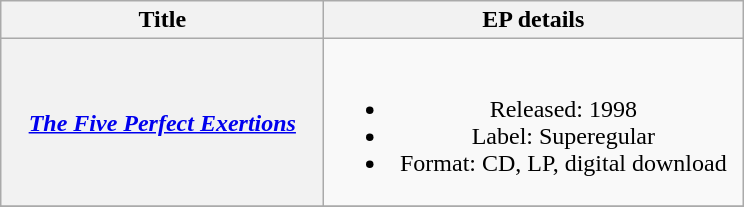<table class="wikitable plainrowheaders" style="text-align:center;">
<tr>
<th scope="col" rowspan="1" style="width:13em;">Title</th>
<th scope="col" rowspan="1" style="width:17em;">EP details</th>
</tr>
<tr>
<th scope="row"><em><a href='#'>The Five Perfect Exertions</a></em></th>
<td><br><ul><li>Released: 1998</li><li>Label: Superegular</li><li>Format: CD, LP, digital download</li></ul></td>
</tr>
<tr>
</tr>
</table>
